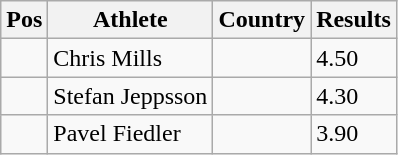<table class="wikitable wikble">
<tr>
<th>Pos</th>
<th>Athlete</th>
<th>Country</th>
<th>Results</th>
</tr>
<tr>
<td align="center"></td>
<td>Chris Mills</td>
<td></td>
<td>4.50</td>
</tr>
<tr>
<td align="center"></td>
<td>Stefan Jeppsson</td>
<td></td>
<td>4.30</td>
</tr>
<tr>
<td align="center"></td>
<td>Pavel Fiedler</td>
<td></td>
<td>3.90</td>
</tr>
</table>
